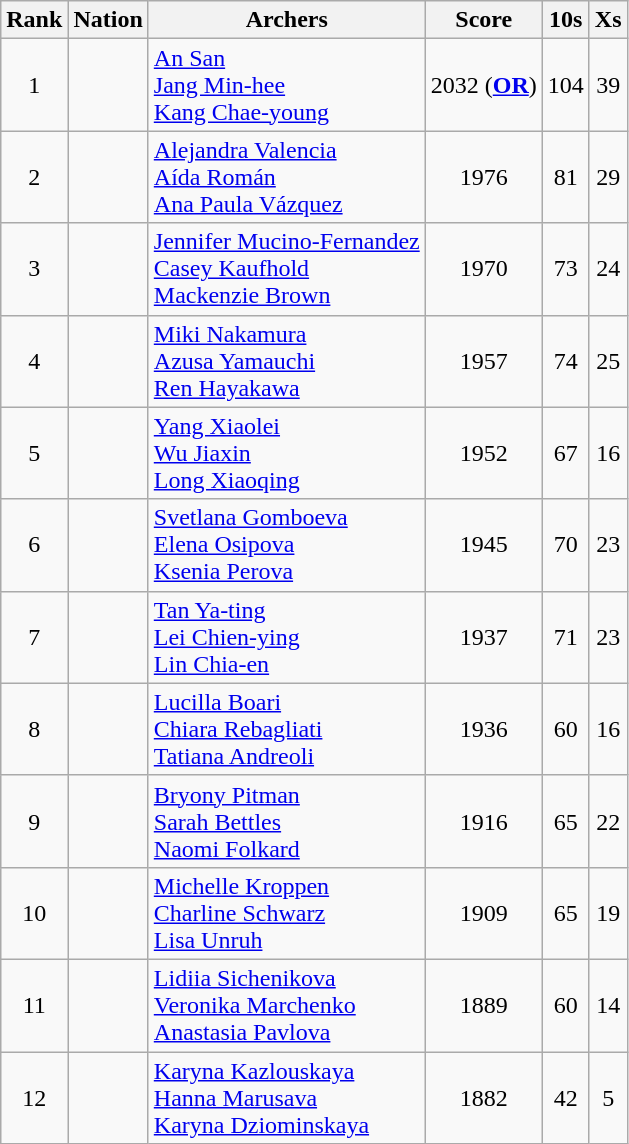<table class="wikitable sortable" style="text-align:center">
<tr>
<th>Rank</th>
<th>Nation</th>
<th>Archers</th>
<th>Score</th>
<th>10s</th>
<th>Xs</th>
</tr>
<tr>
<td>1</td>
<td align=left></td>
<td align=left><a href='#'>An San</a><br><a href='#'>Jang Min-hee</a><br><a href='#'>Kang Chae-young</a></td>
<td>2032 (<a href='#'><strong>OR</strong></a>)</td>
<td>104</td>
<td>39</td>
</tr>
<tr>
<td>2</td>
<td align=left></td>
<td align=left><a href='#'>Alejandra Valencia</a><br><a href='#'>Aída Román</a><br><a href='#'>Ana Paula Vázquez</a></td>
<td>1976</td>
<td>81</td>
<td>29</td>
</tr>
<tr>
<td>3</td>
<td align=left></td>
<td align=left><a href='#'>Jennifer Mucino-Fernandez</a><br><a href='#'>Casey Kaufhold</a><br><a href='#'>Mackenzie Brown</a></td>
<td>1970</td>
<td>73</td>
<td>24</td>
</tr>
<tr>
<td>4</td>
<td align=left></td>
<td align=left><a href='#'>Miki Nakamura</a><br><a href='#'>Azusa Yamauchi</a><br><a href='#'>Ren Hayakawa</a></td>
<td>1957</td>
<td>74</td>
<td>25</td>
</tr>
<tr>
<td>5</td>
<td align=left></td>
<td align=left><a href='#'>Yang Xiaolei</a><br><a href='#'>Wu Jiaxin</a><br><a href='#'>Long Xiaoqing</a></td>
<td>1952</td>
<td>67</td>
<td>16</td>
</tr>
<tr>
<td>6</td>
<td align=left></td>
<td align=left><a href='#'>Svetlana Gomboeva</a><br><a href='#'>Elena Osipova</a><br><a href='#'>Ksenia Perova</a></td>
<td>1945</td>
<td>70</td>
<td>23</td>
</tr>
<tr>
<td>7</td>
<td align=left></td>
<td align=left><a href='#'>Tan Ya-ting</a><br><a href='#'>Lei Chien-ying</a><br><a href='#'>Lin Chia-en</a></td>
<td>1937</td>
<td>71</td>
<td>23</td>
</tr>
<tr>
<td>8</td>
<td align=left></td>
<td align=left><a href='#'>Lucilla Boari</a><br><a href='#'>Chiara Rebagliati</a><br><a href='#'>Tatiana Andreoli</a></td>
<td>1936</td>
<td>60</td>
<td>16</td>
</tr>
<tr>
<td>9</td>
<td align=left></td>
<td align=left><a href='#'>Bryony Pitman</a><br><a href='#'>Sarah Bettles</a><br><a href='#'>Naomi Folkard</a></td>
<td>1916</td>
<td>65</td>
<td>22</td>
</tr>
<tr>
<td>10</td>
<td align=left></td>
<td align=left><a href='#'>Michelle Kroppen</a><br><a href='#'>Charline Schwarz</a><br><a href='#'>Lisa Unruh</a></td>
<td>1909</td>
<td>65</td>
<td>19</td>
</tr>
<tr>
<td>11</td>
<td align=left></td>
<td align=left><a href='#'>Lidiia Sichenikova</a><br><a href='#'>Veronika Marchenko</a><br><a href='#'>Anastasia Pavlova</a></td>
<td>1889</td>
<td>60</td>
<td>14</td>
</tr>
<tr>
<td>12</td>
<td align=left></td>
<td align=left><a href='#'>Karyna Kazlouskaya</a><br><a href='#'>Hanna Marusava</a><br><a href='#'>Karyna Dziominskaya</a></td>
<td>1882</td>
<td>42</td>
<td>5</td>
</tr>
</table>
